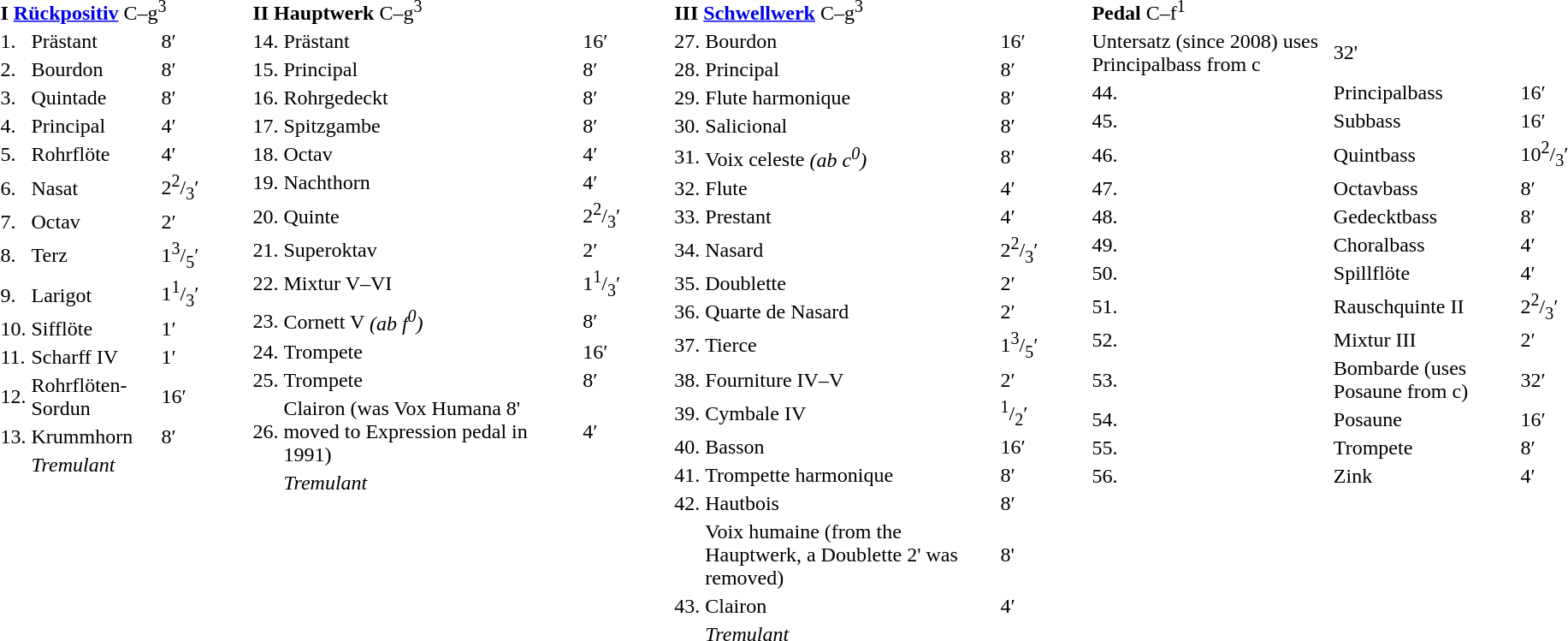<table border="0" cellspacing="24" cellpadding="18" style="border-collapse:collapse;">
<tr>
<td style="vertical-align:top"><br><table border="0">
<tr>
<td colspan="3"><strong>I <a href='#'>Rückpositiv</a></strong> C–g<sup>3</sup><br></td>
</tr>
<tr>
<td>1.</td>
<td>Prästant</td>
<td>8′</td>
</tr>
<tr>
<td>2.</td>
<td>Bourdon</td>
<td>8′</td>
</tr>
<tr>
<td>3.</td>
<td>Quintade</td>
<td>8′</td>
</tr>
<tr>
<td>4.</td>
<td>Principal</td>
<td>4′</td>
</tr>
<tr>
<td>5.</td>
<td>Rohrflöte</td>
<td>4′</td>
</tr>
<tr>
<td>6.</td>
<td>Nasat</td>
<td>2<sup>2</sup>/<sub>3</sub>′</td>
</tr>
<tr>
<td>7.</td>
<td>Octav</td>
<td>2′</td>
</tr>
<tr>
<td>8.</td>
<td>Terz</td>
<td>1<sup>3</sup>/<sub>5</sub>′</td>
</tr>
<tr>
<td>9.</td>
<td>Larigot</td>
<td>1<sup>1</sup>/<sub>3</sub>′</td>
</tr>
<tr>
<td>10.</td>
<td>Sifflöte</td>
<td>1′</td>
</tr>
<tr>
<td>11.</td>
<td>Scharff IV</td>
<td>1′</td>
</tr>
<tr>
<td>12.</td>
<td>Rohrflöten-Sordun</td>
<td>16′</td>
</tr>
<tr>
<td>13.</td>
<td>Krummhorn</td>
<td>8′</td>
</tr>
<tr>
<td></td>
<td><em>Tremulant</em></td>
</tr>
</table>
</td>
<td style="vertical-align:top"><br><table border="0">
<tr>
<td colspan="3"><strong>II Hauptwerk</strong> C–g<sup>3</sup><br></td>
</tr>
<tr>
<td>14.</td>
<td>Prästant</td>
<td>16′</td>
</tr>
<tr>
<td>15.</td>
<td>Principal</td>
<td>8′</td>
</tr>
<tr>
<td>16.</td>
<td>Rohrgedeckt</td>
<td>8′</td>
</tr>
<tr>
<td>17.</td>
<td>Spitzgambe</td>
<td>8′</td>
</tr>
<tr>
<td>18.</td>
<td>Octav</td>
<td>4′</td>
</tr>
<tr>
<td>19.</td>
<td>Nachthorn</td>
<td>4′</td>
</tr>
<tr>
<td>20.</td>
<td>Quinte</td>
<td>2<sup>2</sup>/<sub>3</sub>′</td>
</tr>
<tr>
<td>21.</td>
<td>Superoktav</td>
<td>2′</td>
</tr>
<tr>
<td>22.</td>
<td>Mixtur V–VI</td>
<td>1<sup>1</sup>/<sub>3</sub>′</td>
</tr>
<tr>
<td>23.</td>
<td>Cornett V <em>(ab f<sup>0</sup>)</em></td>
<td>8′</td>
</tr>
<tr>
<td>24.</td>
<td>Trompete</td>
<td>16′</td>
</tr>
<tr>
<td>25.</td>
<td>Trompete</td>
<td>8′</td>
</tr>
<tr>
<td>26.</td>
<td>Clairon (was Vox Humana 8' moved to Expression pedal in 1991)</td>
<td>4′</td>
</tr>
<tr>
<td></td>
<td><em>Tremulant</em></td>
</tr>
</table>
</td>
<td style="vertical-align:top"><br><table border="0">
<tr>
<td colspan="4"><strong>III <a href='#'>Schwellwerk</a></strong> C–g<sup>3</sup><br></td>
</tr>
<tr>
<td>27.</td>
<td>Bourdon</td>
<td>16′</td>
</tr>
<tr>
<td>28.</td>
<td>Principal</td>
<td>8′</td>
</tr>
<tr>
<td>29.</td>
<td>Flute harmonique</td>
<td>8′</td>
</tr>
<tr>
<td>30.</td>
<td>Salicional</td>
<td>8′</td>
</tr>
<tr>
<td>31.</td>
<td>Voix celeste <em>(ab c<sup>0</sup>)</em></td>
<td>8′</td>
</tr>
<tr>
<td>32.</td>
<td>Flute</td>
<td>4′</td>
</tr>
<tr>
<td>33.</td>
<td>Prestant</td>
<td>4′</td>
</tr>
<tr>
<td>34.</td>
<td>Nasard</td>
<td>2<sup>2</sup>/<sub>3</sub>′</td>
</tr>
<tr>
<td>35.</td>
<td>Doublette</td>
<td>2′</td>
</tr>
<tr>
<td>36.</td>
<td>Quarte de Nasard</td>
<td>2′</td>
</tr>
<tr>
<td>37.</td>
<td>Tierce</td>
<td>1<sup>3</sup>/<sub>5</sub>′</td>
</tr>
<tr>
<td>38.</td>
<td>Fourniture IV–V</td>
<td>2′</td>
</tr>
<tr>
<td>39.</td>
<td>Cymbale IV</td>
<td><sup>1</sup>/<sub>2</sub>′</td>
</tr>
<tr>
<td>40.</td>
<td>Basson</td>
<td>16′</td>
</tr>
<tr>
<td>41.</td>
<td>Trompette harmonique</td>
<td>8′</td>
</tr>
<tr>
<td>42.</td>
<td>Hautbois</td>
<td>8′</td>
</tr>
<tr>
<td></td>
<td>Voix humaine (from the Hauptwerk, a Doublette 2' was removed)</td>
<td>8'</td>
</tr>
<tr>
<td>43.</td>
<td>Clairon</td>
<td>4′</td>
</tr>
<tr>
<td></td>
<td><em>Tremulant</em></td>
</tr>
</table>
</td>
<td style="vertical-align:top"><br><table border="0">
<tr>
<td colspan="4"><strong>Pedal</strong> C–f<sup>1</sup><br></td>
</tr>
<tr>
<td>Untersatz (since 2008) uses Principalbass from c</td>
<td>32'</td>
</tr>
<tr>
<td>44.</td>
<td>Principalbass</td>
<td>16′</td>
</tr>
<tr>
<td>45.</td>
<td>Subbass</td>
<td>16′</td>
</tr>
<tr>
<td>46.</td>
<td>Quintbass</td>
<td>10<sup>2</sup>/<sub>3</sub>′</td>
</tr>
<tr>
<td>47.</td>
<td>Octavbass</td>
<td>8′</td>
</tr>
<tr>
<td>48.</td>
<td>Gedecktbass</td>
<td>8′</td>
</tr>
<tr>
<td>49.</td>
<td>Choralbass</td>
<td>4′</td>
</tr>
<tr>
<td>50.</td>
<td>Spillflöte</td>
<td>4′</td>
</tr>
<tr>
<td>51.</td>
<td>Rauschquinte II</td>
<td>2<sup>2</sup>/<sub>3</sub>′</td>
</tr>
<tr>
<td>52.</td>
<td>Mixtur III</td>
<td>2′</td>
</tr>
<tr>
<td>53.</td>
<td>Bombarde (uses Posaune from c)</td>
<td>32′</td>
</tr>
<tr>
<td>54.</td>
<td>Posaune</td>
<td>16′</td>
</tr>
<tr>
<td>55.</td>
<td>Trompete</td>
<td>8′</td>
</tr>
<tr>
<td>56.</td>
<td>Zink</td>
<td>4′</td>
</tr>
</table>
</td>
</tr>
</table>
